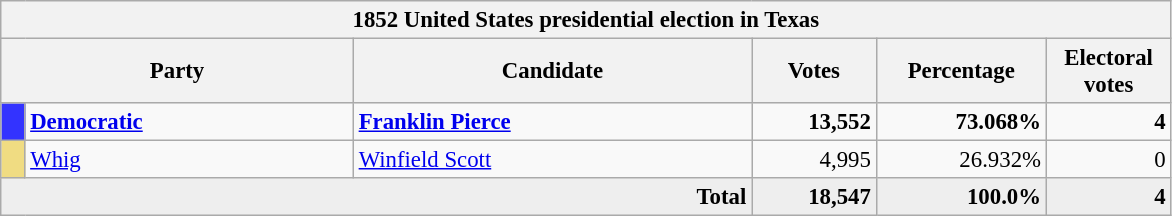<table class="wikitable" style="font-size: 95%;">
<tr>
<th colspan="6">1852 United States presidential election in Texas</th>
</tr>
<tr>
<th colspan="2" style="width: 15em">Party</th>
<th style="width: 17em">Candidate</th>
<th style="width: 5em">Votes</th>
<th style="width: 7em">Percentage</th>
<th style="width: 5em">Electoral votes</th>
</tr>
<tr>
<th style="background:#3333ff; width:3px;"></th>
<td style="width: 130px"><strong><a href='#'>Democratic</a></strong></td>
<td><strong><a href='#'>Franklin Pierce</a></strong></td>
<td style="text-align:right;"><strong>13,552</strong></td>
<td style="text-align:right;"><strong>73.068%</strong></td>
<td style="text-align:right;"><strong>4</strong></td>
</tr>
<tr>
<th style="background:#F0DC82; width:3px;"></th>
<td style="width: 130px"><a href='#'>Whig</a></td>
<td><a href='#'>Winfield Scott</a></td>
<td style="text-align:right;">4,995</td>
<td style="text-align:right;">26.932%</td>
<td style="text-align:right;">0</td>
</tr>
<tr style="background:#eee; text-align:right;">
<td colspan="3"><strong>Total</strong></td>
<td><strong>18,547</strong></td>
<td><strong>100.0%</strong></td>
<td><strong>4</strong></td>
</tr>
</table>
